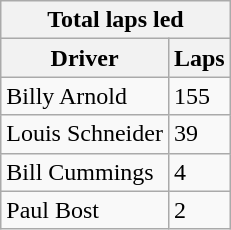<table class="wikitable">
<tr>
<th colspan=2>Total laps led</th>
</tr>
<tr>
<th>Driver</th>
<th>Laps</th>
</tr>
<tr>
<td>Billy Arnold</td>
<td>155</td>
</tr>
<tr>
<td>Louis Schneider</td>
<td>39</td>
</tr>
<tr>
<td>Bill Cummings</td>
<td>4</td>
</tr>
<tr>
<td>Paul Bost</td>
<td>2</td>
</tr>
</table>
